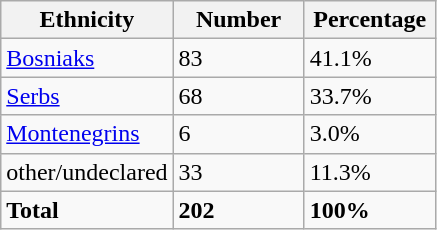<table class="wikitable">
<tr>
<th width="100px">Ethnicity</th>
<th width="80px">Number</th>
<th width="80px">Percentage</th>
</tr>
<tr>
<td><a href='#'>Bosniaks</a></td>
<td>83</td>
<td>41.1%</td>
</tr>
<tr>
<td><a href='#'>Serbs</a></td>
<td>68</td>
<td>33.7%</td>
</tr>
<tr>
<td><a href='#'>Montenegrins</a></td>
<td>6</td>
<td>3.0%</td>
</tr>
<tr>
<td>other/undeclared</td>
<td>33</td>
<td>11.3%</td>
</tr>
<tr>
<td><strong>Total</strong></td>
<td><strong>202</strong></td>
<td><strong>100%</strong></td>
</tr>
</table>
